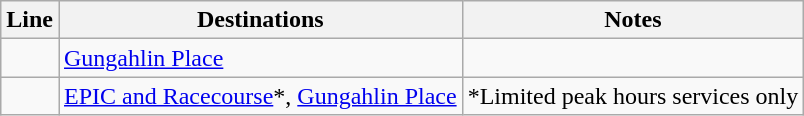<table class="wikitable" style="float: none; margin: 0.5em; ">
<tr>
<th>Line</th>
<th>Destinations</th>
<th>Notes</th>
</tr>
<tr>
<td></td>
<td><a href='#'>Gungahlin Place</a></td>
<td></td>
</tr>
<tr>
<td></td>
<td><a href='#'>EPIC and Racecourse</a>*, <a href='#'>Gungahlin Place</a></td>
<td>*Limited peak hours services only</td>
</tr>
</table>
